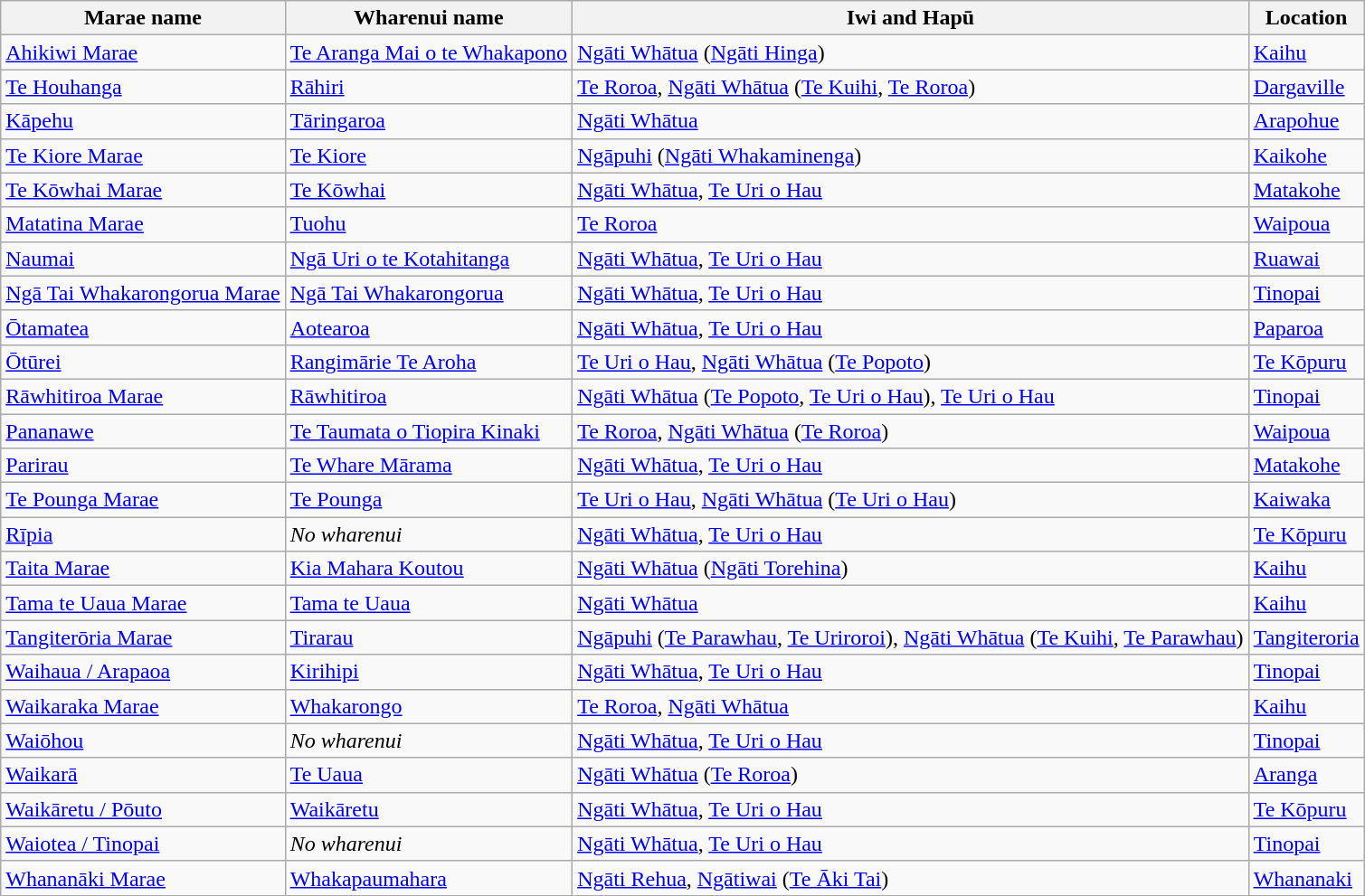<table class="wikitable sortable">
<tr>
<th>Marae name</th>
<th>Wharenui name</th>
<th>Iwi and Hapū</th>
<th>Location</th>
</tr>
<tr>
<td><a href='#'>Ahikiwi Marae</a></td>
<td><a href='#'>Te Aranga Mai o te Whakapono</a></td>
<td><a href='#'>Ngāti Whātua</a> (<a href='#'>Ngāti Hinga</a>)</td>
<td><a href='#'>Kaihu</a></td>
</tr>
<tr>
<td><a href='#'>Te Houhanga</a></td>
<td><a href='#'>Rāhiri</a></td>
<td><a href='#'>Te Roroa</a>, <a href='#'>Ngāti Whātua</a> (<a href='#'>Te Kuihi</a>, <a href='#'>Te Roroa</a>)</td>
<td><a href='#'>Dargaville</a></td>
</tr>
<tr>
<td><a href='#'>Kāpehu</a></td>
<td><a href='#'>Tāringaroa</a></td>
<td><a href='#'>Ngāti Whātua</a></td>
<td><a href='#'>Arapohue</a></td>
</tr>
<tr>
<td><a href='#'>Te Kiore Marae</a></td>
<td><a href='#'>Te Kiore</a></td>
<td><a href='#'>Ngāpuhi</a> (<a href='#'>Ngāti Whakaminenga</a>)</td>
<td><a href='#'>Kaikohe</a></td>
</tr>
<tr>
<td><a href='#'>Te Kōwhai Marae</a></td>
<td><a href='#'>Te Kōwhai</a></td>
<td><a href='#'>Ngāti Whātua</a>, <a href='#'>Te Uri o Hau</a></td>
<td><a href='#'>Matakohe</a></td>
</tr>
<tr>
<td><a href='#'>Matatina Marae</a></td>
<td><a href='#'>Tuohu</a></td>
<td><a href='#'>Te Roroa</a></td>
<td><a href='#'>Waipoua</a></td>
</tr>
<tr>
<td><a href='#'>Naumai</a></td>
<td><a href='#'>Ngā Uri o te Kotahitanga</a></td>
<td><a href='#'>Ngāti Whātua</a>, <a href='#'>Te Uri o Hau</a></td>
<td><a href='#'>Ruawai</a></td>
</tr>
<tr>
<td><a href='#'>Ngā Tai Whakarongorua Marae</a></td>
<td><a href='#'>Ngā Tai Whakarongorua</a></td>
<td><a href='#'>Ngāti Whātua</a>, <a href='#'>Te Uri o Hau</a></td>
<td><a href='#'>Tinopai</a></td>
</tr>
<tr>
<td><a href='#'>Ōtamatea</a></td>
<td><a href='#'>Aotearoa</a></td>
<td><a href='#'>Ngāti Whātua</a>, <a href='#'>Te Uri o Hau</a></td>
<td><a href='#'>Paparoa</a></td>
</tr>
<tr>
<td><a href='#'>Ōtūrei</a></td>
<td><a href='#'>Rangimārie Te Aroha</a></td>
<td><a href='#'>Te Uri o Hau</a>, <a href='#'>Ngāti Whātua</a> (<a href='#'>Te Popoto</a>)</td>
<td><a href='#'>Te Kōpuru</a></td>
</tr>
<tr>
<td><a href='#'>Rāwhitiroa Marae</a></td>
<td><a href='#'>Rāwhitiroa</a></td>
<td><a href='#'>Ngāti Whātua</a> (<a href='#'>Te Popoto</a>, <a href='#'>Te Uri o Hau</a>), <a href='#'>Te Uri o Hau</a></td>
<td><a href='#'>Tinopai</a></td>
</tr>
<tr>
<td><a href='#'>Pananawe</a></td>
<td><a href='#'>Te Taumata o Tiopira Kinaki</a></td>
<td><a href='#'>Te Roroa</a>, <a href='#'>Ngāti Whātua</a> (<a href='#'>Te Roroa</a>)</td>
<td><a href='#'>Waipoua</a></td>
</tr>
<tr>
<td><a href='#'>Parirau</a></td>
<td><a href='#'>Te Whare Mārama</a></td>
<td><a href='#'>Ngāti Whātua</a>, <a href='#'>Te Uri o Hau</a></td>
<td><a href='#'>Matakohe</a></td>
</tr>
<tr>
<td><a href='#'>Te Pounga Marae</a></td>
<td><a href='#'>Te Pounga</a></td>
<td><a href='#'>Te Uri o Hau</a>, <a href='#'>Ngāti Whātua</a> (<a href='#'>Te Uri o Hau</a>)</td>
<td><a href='#'>Kaiwaka</a></td>
</tr>
<tr>
<td><a href='#'>Rīpia</a></td>
<td><em>No wharenui</em></td>
<td><a href='#'>Ngāti Whātua</a>, <a href='#'>Te Uri o Hau</a></td>
<td><a href='#'>Te Kōpuru</a></td>
</tr>
<tr>
<td><a href='#'>Taita Marae</a></td>
<td><a href='#'>Kia Mahara Koutou</a></td>
<td><a href='#'>Ngāti Whātua</a> (<a href='#'>Ngāti Torehina</a>)</td>
<td><a href='#'>Kaihu</a></td>
</tr>
<tr>
<td><a href='#'>Tama te Uaua Marae</a></td>
<td><a href='#'>Tama te Uaua</a></td>
<td><a href='#'>Ngāti Whātua</a></td>
<td><a href='#'>Kaihu</a></td>
</tr>
<tr>
<td><a href='#'>Tangiterōria Marae</a></td>
<td><a href='#'>Tirarau</a></td>
<td><a href='#'>Ngāpuhi</a> (<a href='#'>Te Parawhau</a>, <a href='#'>Te Uriroroi</a>), <a href='#'>Ngāti Whātua</a> (<a href='#'>Te Kuihi</a>, <a href='#'>Te Parawhau</a>)</td>
<td><a href='#'>Tangiteroria</a></td>
</tr>
<tr>
<td><a href='#'>Waihaua / Arapaoa</a></td>
<td><a href='#'>Kirihipi</a></td>
<td><a href='#'>Ngāti Whātua</a>, <a href='#'>Te Uri o Hau</a></td>
<td><a href='#'>Tinopai</a></td>
</tr>
<tr>
<td><a href='#'>Waikaraka Marae</a></td>
<td><a href='#'>Whakarongo</a></td>
<td><a href='#'>Te Roroa</a>, <a href='#'>Ngāti Whātua</a></td>
<td><a href='#'>Kaihu</a></td>
</tr>
<tr>
<td><a href='#'>Waiōhou</a></td>
<td><em>No wharenui</em></td>
<td><a href='#'>Ngāti Whātua</a>, <a href='#'>Te Uri o Hau</a></td>
<td><a href='#'>Tinopai</a></td>
</tr>
<tr>
<td><a href='#'>Waikarā</a></td>
<td><a href='#'>Te Uaua</a></td>
<td><a href='#'>Ngāti Whātua</a> (<a href='#'>Te Roroa</a>)</td>
<td><a href='#'>Aranga</a></td>
</tr>
<tr>
<td><a href='#'>Waikāretu / Pōuto</a></td>
<td><a href='#'>Waikāretu</a></td>
<td><a href='#'>Ngāti Whātua</a>, <a href='#'>Te Uri o Hau</a></td>
<td><a href='#'>Te Kōpuru</a></td>
</tr>
<tr>
<td><a href='#'>Waiotea / Tinopai</a></td>
<td><em>No wharenui</em></td>
<td><a href='#'>Ngāti Whātua</a>, <a href='#'>Te Uri o Hau</a></td>
<td><a href='#'>Tinopai</a></td>
</tr>
<tr>
<td><a href='#'>Whananāki Marae</a></td>
<td><a href='#'>Whakapaumahara</a></td>
<td><a href='#'>Ngāti Rehua</a>, <a href='#'>Ngātiwai</a> (<a href='#'>Te Āki Tai</a>)</td>
<td><a href='#'>Whananaki</a></td>
</tr>
<tr>
</tr>
</table>
